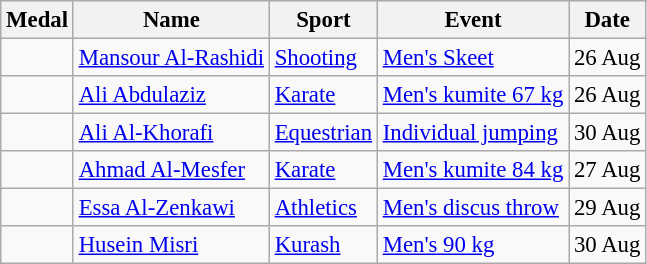<table class="wikitable sortable"  style="font-size:95%">
<tr>
<th>Medal</th>
<th>Name</th>
<th>Sport</th>
<th>Event</th>
<th>Date</th>
</tr>
<tr>
<td></td>
<td><a href='#'>Mansour Al-Rashidi</a></td>
<td><a href='#'>Shooting</a></td>
<td><a href='#'>Men's Skeet</a></td>
<td>26 Aug</td>
</tr>
<tr>
<td></td>
<td><a href='#'>Ali Abdulaziz</a></td>
<td><a href='#'>Karate</a></td>
<td><a href='#'>Men's kumite 67 kg</a></td>
<td>26 Aug</td>
</tr>
<tr>
<td></td>
<td><a href='#'>Ali Al-Khorafi</a></td>
<td><a href='#'>Equestrian</a></td>
<td><a href='#'>Individual jumping</a></td>
<td>30 Aug</td>
</tr>
<tr>
<td></td>
<td><a href='#'>Ahmad Al-Mesfer</a></td>
<td><a href='#'>Karate</a></td>
<td><a href='#'>Men's kumite 84 kg</a></td>
<td>27 Aug</td>
</tr>
<tr>
<td></td>
<td><a href='#'>Essa Al-Zenkawi</a></td>
<td><a href='#'>Athletics</a></td>
<td><a href='#'>Men's discus throw</a></td>
<td>29 Aug</td>
</tr>
<tr>
<td></td>
<td><a href='#'>Husein Misri</a></td>
<td><a href='#'>Kurash</a></td>
<td><a href='#'>Men's 90 kg</a></td>
<td>30 Aug</td>
</tr>
</table>
